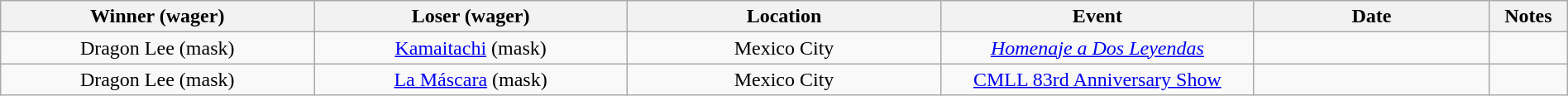<table class="wikitable sortable" width=100%  style="text-align: center">
<tr>
<th width=20% scope="col">Winner (wager)</th>
<th width=20% scope="col">Loser (wager)</th>
<th width=20% scope="col">Location</th>
<th width=20% scope="col">Event</th>
<th width=15% scope="col">Date</th>
<th class="unsortable" width=5% scope="col">Notes</th>
</tr>
<tr>
<td>Dragon Lee (mask)</td>
<td><a href='#'>Kamaitachi</a>  (mask)</td>
<td>Mexico City</td>
<td><em><a href='#'>Homenaje a Dos Leyendas</a></em></td>
<td></td>
<td></td>
</tr>
<tr>
<td>Dragon Lee (mask)</td>
<td><a href='#'>La Máscara</a> (mask)</td>
<td>Mexico City</td>
<td><a href='#'>CMLL 83rd Anniversary Show</a></td>
<td></td>
<td></td>
</tr>
</table>
